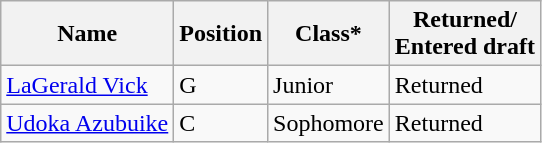<table class="wikitable">
<tr>
<th>Name</th>
<th>Position</th>
<th>Class*</th>
<th>Returned/<br>Entered draft</th>
</tr>
<tr>
<td><a href='#'>LaGerald Vick</a></td>
<td>G</td>
<td>Junior</td>
<td>Returned</td>
</tr>
<tr>
<td> <a href='#'>Udoka Azubuike</a></td>
<td>C</td>
<td>Sophomore</td>
<td>Returned</td>
</tr>
</table>
